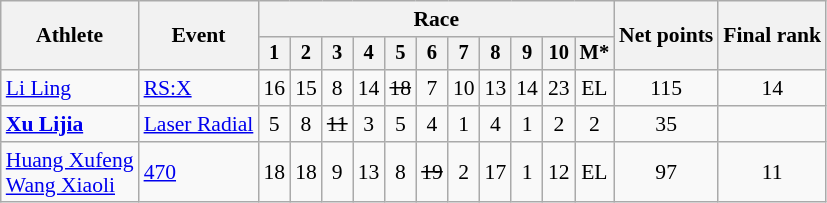<table class="wikitable" style="font-size:90%">
<tr>
<th rowspan=2>Athlete</th>
<th rowspan=2>Event</th>
<th colspan=11>Race</th>
<th rowspan=2>Net points</th>
<th rowspan=2>Final rank</th>
</tr>
<tr style="font-size:95%">
<th>1</th>
<th>2</th>
<th>3</th>
<th>4</th>
<th>5</th>
<th>6</th>
<th>7</th>
<th>8</th>
<th>9</th>
<th>10</th>
<th>M*</th>
</tr>
<tr align=center>
<td align=left><a href='#'>Li Ling</a></td>
<td align=left><a href='#'>RS:X</a></td>
<td>16</td>
<td>15</td>
<td>8</td>
<td>14</td>
<td><s>18</s></td>
<td>7</td>
<td>10</td>
<td>13</td>
<td>14</td>
<td>23</td>
<td>EL</td>
<td>115</td>
<td>14</td>
</tr>
<tr align=center>
<td align=left><strong><a href='#'>Xu Lijia</a></strong></td>
<td align=left><a href='#'>Laser Radial</a></td>
<td>5</td>
<td>8</td>
<td><s>11</s></td>
<td>3</td>
<td>5</td>
<td>4</td>
<td>1</td>
<td>4</td>
<td>1</td>
<td>2</td>
<td>2</td>
<td>35</td>
<td></td>
</tr>
<tr align=center>
<td align=left><a href='#'>Huang Xufeng</a><br><a href='#'>Wang Xiaoli</a></td>
<td align=left><a href='#'>470</a></td>
<td>18</td>
<td>18</td>
<td>9</td>
<td>13</td>
<td>8</td>
<td><s>19</s></td>
<td>2</td>
<td>17</td>
<td>1</td>
<td>12</td>
<td>EL</td>
<td>97</td>
<td>11</td>
</tr>
</table>
